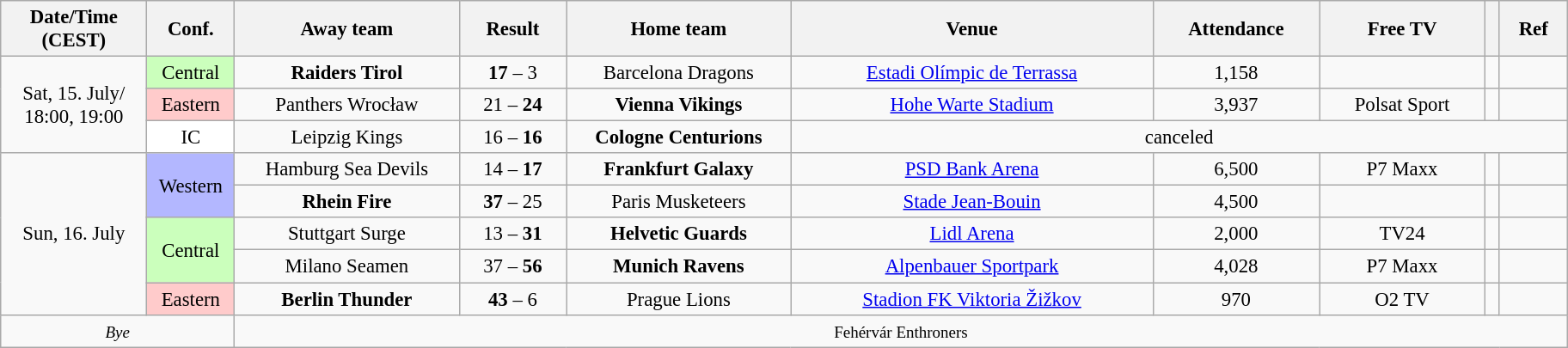<table class="mw-collapsible wikitable" style="font-size:95%; text-align:center; width:80em">
<tr>
<th style="width:7em;">Date/Time (CEST)</th>
<th style="width:4em;">Conf.</th>
<th style="width:11em;">Away team</th>
<th style="width:5em;">Result</th>
<th style="width:11em;">Home team</th>
<th>Venue</th>
<th>Attendance</th>
<th>Free TV</th>
<th></th>
<th style="width:3em;">Ref</th>
</tr>
<tr>
<td rowspan="3">Sat, 15. July/<br>18:00, 19:00</td>
<td style="background:#CBFFBC">Central</td>
<td><strong>Raiders Tirol</strong></td>
<td><strong>17</strong> – 3</td>
<td>Barcelona Dragons</td>
<td><a href='#'>Estadi Olímpic de Terrassa</a></td>
<td>1,158</td>
<td></td>
<td></td>
<td></td>
</tr>
<tr>
<td style="background:#FFCBCB">Eastern</td>
<td>Panthers Wrocław</td>
<td>21 – <strong>24</strong></td>
<td><strong>Vienna Vikings</strong></td>
<td><a href='#'>Hohe Warte Stadium</a></td>
<td>3,937</td>
<td>Polsat Sport</td>
<td></td>
<td></td>
</tr>
<tr>
<td style='background:#FFFFFF'>IC</td>
<td>Leipzig Kings</td>
<td>16 – <strong>16</strong></td>
<td><strong>Cologne Centurions</strong></td>
<td colspan="5">canceled</td>
</tr>
<tr>
<td rowspan="5">Sun, 16. July</td>
<td rowspan="2" style="background:#B3B7FF">Western</td>
<td>Hamburg Sea Devils</td>
<td>14 – <strong>17</strong></td>
<td><strong>Frankfurt Galaxy</strong></td>
<td><a href='#'>PSD Bank Arena</a></td>
<td>6,500</td>
<td>P7 Maxx</td>
<td></td>
<td></td>
</tr>
<tr>
<td><strong>Rhein Fire</strong></td>
<td><strong>37</strong> – 25</td>
<td>Paris Musketeers</td>
<td><a href='#'>Stade Jean-Bouin</a></td>
<td>4,500</td>
<td></td>
<td></td>
<td></td>
</tr>
<tr>
<td rowspan="2" style="background:#CBFFBC">Central</td>
<td>Stuttgart Surge</td>
<td>13 – <strong>31</strong></td>
<td><strong>Helvetic Guards</strong></td>
<td><a href='#'>Lidl Arena</a></td>
<td>2,000</td>
<td>TV24</td>
<td></td>
<td></td>
</tr>
<tr>
<td>Milano Seamen</td>
<td>37 – <strong>56</strong></td>
<td><strong>Munich Ravens</strong></td>
<td><a href='#'>Alpenbauer Sportpark</a></td>
<td>4,028</td>
<td>P7 Maxx</td>
<td></td>
<td></td>
</tr>
<tr>
<td style="background:#FFCBCB">Eastern</td>
<td><strong>Berlin Thunder</strong></td>
<td><strong>43</strong> – 6</td>
<td>Prague Lions</td>
<td><a href='#'>Stadion FK Viktoria Žižkov</a></td>
<td>970</td>
<td>O2 TV</td>
<td></td>
<td></td>
</tr>
<tr>
<td colspan="2"><em><small>Bye</small></em></td>
<td colspan="8"><small>Fehérvár Enthroners</small></td>
</tr>
</table>
